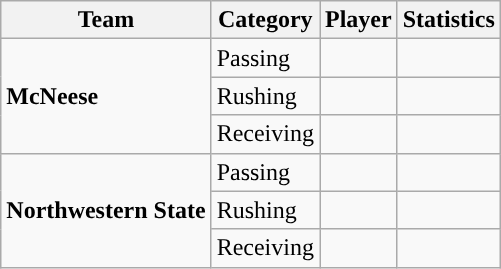<table class="wikitable" style="float: right;">
<tr>
<th>Team</th>
<th>Category</th>
<th>Player</th>
<th>Statistics</th>
</tr>
<tr>
<td rowspan=3><strong>McNeese</strong></td>
<td>Passing</td>
<td></td>
<td></td>
</tr>
<tr>
<td>Rushing</td>
<td></td>
<td></td>
</tr>
<tr>
<td>Receiving</td>
<td></td>
<td></td>
</tr>
<tr>
<td rowspan=3><strong>Northwestern State</strong></td>
<td>Passing</td>
<td></td>
<td></td>
</tr>
<tr>
<td>Rushing</td>
<td></td>
<td></td>
</tr>
<tr>
<td>Receiving</td>
<td></td>
<td></td>
</tr>
</table>
